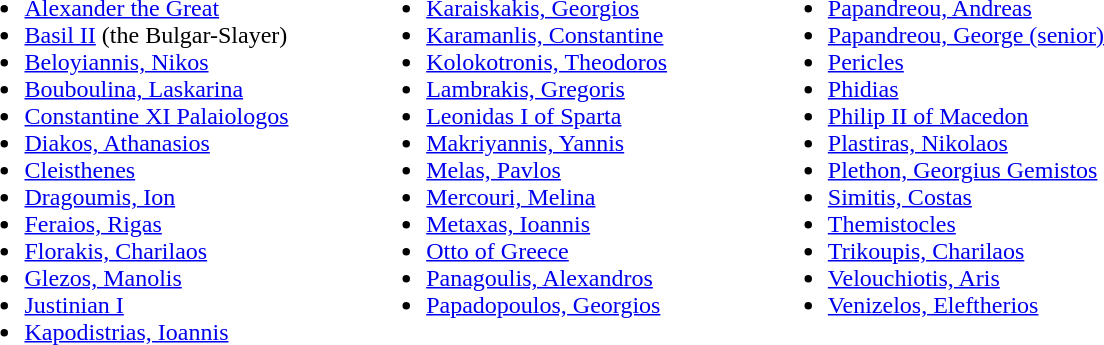<table>
<tr>
<td valign="top" width=30%><br><ul><li><a href='#'>Alexander the Great</a></li><li><a href='#'>Basil II</a> (the Bulgar-Slayer)</li><li><a href='#'>Beloyiannis, Nikos</a></li><li><a href='#'>Bouboulina, Laskarina</a></li><li><a href='#'>Constantine XI Palaiologos</a></li><li><a href='#'>Diakos, Athanasios</a></li><li><a href='#'>Cleisthenes</a></li><li><a href='#'>Dragoumis, Ion</a></li><li><a href='#'>Feraios, Rigas</a></li><li><a href='#'>Florakis, Charilaos</a></li><li><a href='#'>Glezos, Manolis</a></li><li><a href='#'>Justinian I</a></li><li><a href='#'>Kapodistrias, Ioannis</a></li></ul></td>
<td valign="top" width=15></td>
<td valign="top" width=30%><br><ul><li><a href='#'>Karaiskakis, Georgios</a></li><li><a href='#'>Karamanlis, Constantine</a></li><li><a href='#'>Kolokotronis, Theodoros</a></li><li><a href='#'>Lambrakis, Gregoris</a></li><li><a href='#'>Leonidas I of Sparta</a></li><li><a href='#'>Makriyannis, Yannis</a></li><li><a href='#'>Melas, Pavlos</a></li><li><a href='#'>Mercouri, Melina</a></li><li><a href='#'>Metaxas, Ioannis</a></li><li><a href='#'>Otto of Greece</a></li><li><a href='#'>Panagoulis, Alexandros</a></li><li><a href='#'>Papadopoulos, Georgios</a></li></ul></td>
<td valign="top" width=15></td>
<td valign="top" width=30%><br><ul><li><a href='#'>Papandreou, Andreas</a></li><li><a href='#'>Papandreou, George (senior)</a></li><li><a href='#'>Pericles</a></li><li><a href='#'>Phidias</a></li><li><a href='#'>Philip II of Macedon</a></li><li><a href='#'>Plastiras, Nikolaos</a></li><li><a href='#'>Plethon, Georgius Gemistos</a></li><li><a href='#'>Simitis, Costas</a></li><li><a href='#'>Themistocles</a></li><li><a href='#'>Trikoupis, Charilaos</a></li><li><a href='#'>Velouchiotis, Aris</a></li><li><a href='#'>Venizelos, Eleftherios</a></li></ul></td>
</tr>
</table>
